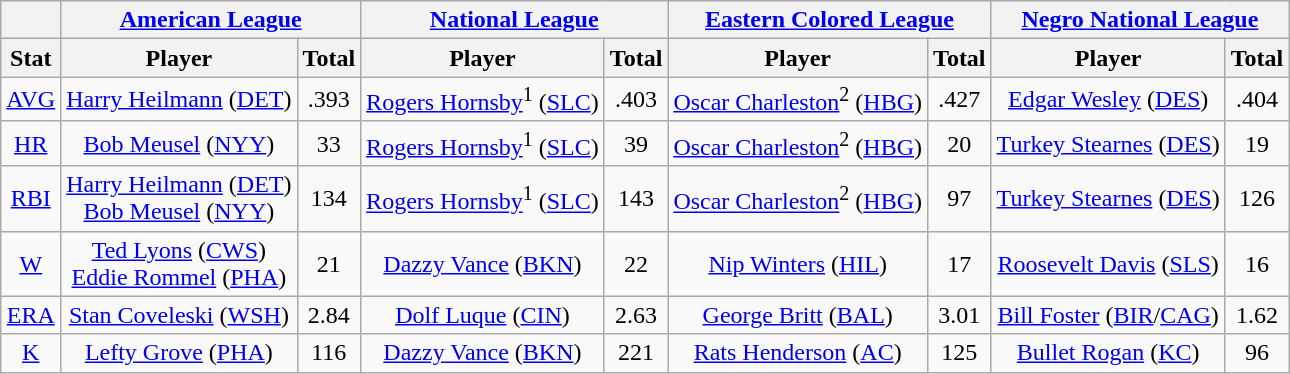<table class="wikitable" style="text-align:center;">
<tr>
<th></th>
<th colspan=2><a href='#'>American League</a></th>
<th colspan=2><a href='#'>National League</a></th>
<th colspan=2><a href='#'>Eastern Colored League</a></th>
<th colspan=2><a href='#'>Negro National League</a></th>
</tr>
<tr>
<th>Stat</th>
<th>Player</th>
<th>Total</th>
<th>Player</th>
<th>Total</th>
<th>Player</th>
<th>Total</th>
<th>Player</th>
<th>Total</th>
</tr>
<tr>
<td><a href='#'>AVG</a></td>
<td><a href='#'>Harry Heilmann</a> (<a href='#'>DET</a>)</td>
<td>.393</td>
<td><a href='#'>Rogers Hornsby</a><sup>1</sup> (<a href='#'>SLC</a>)</td>
<td>.403</td>
<td><a href='#'>Oscar Charleston</a><sup>2</sup> (<a href='#'>HBG</a>)</td>
<td>.427</td>
<td><a href='#'>Edgar Wesley</a> (<a href='#'>DES</a>)</td>
<td>.404</td>
</tr>
<tr>
<td><a href='#'>HR</a></td>
<td><a href='#'>Bob Meusel</a> (<a href='#'>NYY</a>)</td>
<td>33</td>
<td><a href='#'>Rogers Hornsby</a><sup>1</sup> (<a href='#'>SLC</a>)</td>
<td>39</td>
<td><a href='#'>Oscar Charleston</a><sup>2</sup> (<a href='#'>HBG</a>)</td>
<td>20</td>
<td><a href='#'>Turkey Stearnes</a> (<a href='#'>DES</a>)</td>
<td>19</td>
</tr>
<tr>
<td><a href='#'>RBI</a></td>
<td><a href='#'>Harry Heilmann</a> (<a href='#'>DET</a>)<br><a href='#'>Bob Meusel</a> (<a href='#'>NYY</a>)</td>
<td>134</td>
<td><a href='#'>Rogers Hornsby</a><sup>1</sup> (<a href='#'>SLC</a>)</td>
<td>143</td>
<td><a href='#'>Oscar Charleston</a><sup>2</sup> (<a href='#'>HBG</a>)</td>
<td>97</td>
<td><a href='#'>Turkey Stearnes</a> (<a href='#'>DES</a>)</td>
<td>126</td>
</tr>
<tr>
<td><a href='#'>W</a></td>
<td><a href='#'>Ted Lyons</a> (<a href='#'>CWS</a>)<br><a href='#'>Eddie Rommel</a> (<a href='#'>PHA</a>)</td>
<td>21</td>
<td><a href='#'>Dazzy Vance</a> (<a href='#'>BKN</a>)</td>
<td>22</td>
<td><a href='#'>Nip Winters</a> (<a href='#'>HIL</a>)</td>
<td>17</td>
<td><a href='#'>Roosevelt Davis</a> (<a href='#'>SLS</a>)</td>
<td>16</td>
</tr>
<tr>
<td><a href='#'>ERA</a></td>
<td><a href='#'>Stan Coveleski</a> (<a href='#'>WSH</a>)</td>
<td>2.84</td>
<td><a href='#'>Dolf Luque</a> (<a href='#'>CIN</a>)</td>
<td>2.63</td>
<td><a href='#'>George Britt</a> (<a href='#'>BAL</a>)</td>
<td>3.01</td>
<td><a href='#'>Bill Foster</a> (<a href='#'>BIR</a>/<a href='#'>CAG</a>)</td>
<td>1.62</td>
</tr>
<tr>
<td><a href='#'>K</a></td>
<td><a href='#'>Lefty Grove</a> (<a href='#'>PHA</a>)</td>
<td>116</td>
<td><a href='#'>Dazzy Vance</a> (<a href='#'>BKN</a>)</td>
<td>221</td>
<td><a href='#'>Rats Henderson</a> (<a href='#'>AC</a>)</td>
<td>125</td>
<td><a href='#'>Bullet Rogan</a> (<a href='#'>KC</a>)</td>
<td>96</td>
</tr>
</table>
